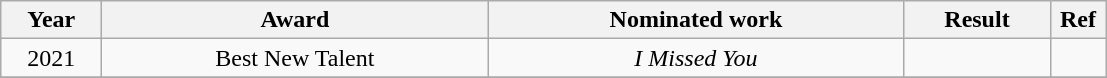<table class="wikitable">
<tr>
<th width=60>Year</th>
<th style="width:250px;">Award</th>
<th style="width:270px;">Nominated work</th>
<th width="90">Result</th>
<th width="30">Ref</th>
</tr>
<tr align="center">
<td>2021</td>
<td>Best New Talent</td>
<td><em>I Missed You</em></td>
<td></td>
<td></td>
</tr>
<tr>
</tr>
</table>
